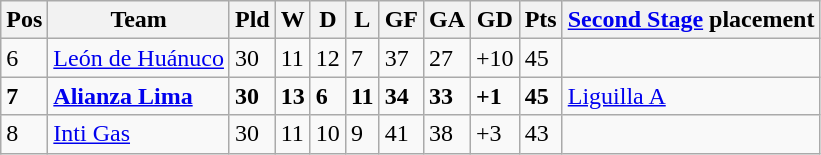<table class="wikitable">
<tr>
<th><abbr>Pos</abbr></th>
<th>Team</th>
<th><abbr>Pld</abbr></th>
<th><abbr>W</abbr></th>
<th><abbr>D</abbr></th>
<th><abbr>L</abbr></th>
<th><abbr>GF</abbr></th>
<th><abbr>GA</abbr></th>
<th><abbr>GD</abbr></th>
<th><abbr>Pts</abbr></th>
<th><a href='#'>Second Stage</a> <strong>placement</strong></th>
</tr>
<tr>
<td>6</td>
<td><a href='#'>León de Huánuco</a></td>
<td>30</td>
<td>11</td>
<td>12</td>
<td>7</td>
<td>37</td>
<td>27</td>
<td>+10</td>
<td>45</td>
<td></td>
</tr>
<tr>
<td><strong>7</strong></td>
<td><strong><a href='#'>Alianza Lima</a></strong></td>
<td><strong>30</strong></td>
<td><strong>13</strong></td>
<td><strong>6</strong></td>
<td><strong>11</strong></td>
<td><strong>34</strong></td>
<td><strong>33</strong></td>
<td><strong>+1</strong></td>
<td><strong>45</strong></td>
<td><a href='#'>Liguilla A</a></td>
</tr>
<tr>
<td>8</td>
<td><a href='#'>Inti Gas</a></td>
<td>30</td>
<td>11</td>
<td>10</td>
<td>9</td>
<td>41</td>
<td>38</td>
<td>+3</td>
<td>43</td>
<td></td>
</tr>
</table>
